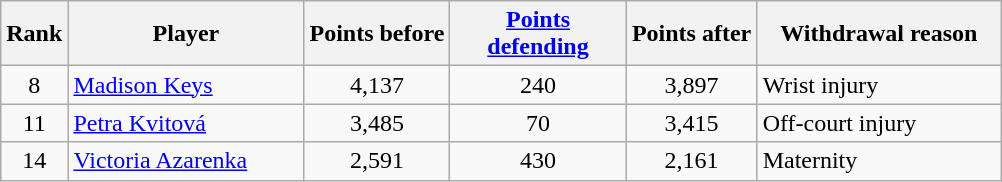<table class="wikitable">
<tr>
<th style="width:30px;">Rank</th>
<th style="width:150px;">Player</th>
<th style="width:90px;">Points before</th>
<th style="width:110px;"><a href='#'>Points defending</a></th>
<th style="width:80px;">Points after</th>
<th style="width:155px;">Withdrawal reason</th>
</tr>
<tr>
<td style="text-align:center;">8</td>
<td> <a href='#'>Madison Keys</a></td>
<td style="text-align:center;">4,137</td>
<td style="text-align:center;">240</td>
<td style="text-align:center;">3,897</td>
<td>Wrist injury</td>
</tr>
<tr>
<td style="text-align:center;">11</td>
<td> <a href='#'>Petra Kvitová</a></td>
<td style="text-align:center;">3,485</td>
<td style="text-align:center;">70</td>
<td style="text-align:center;">3,415</td>
<td>Off-court injury</td>
</tr>
<tr>
<td style="text-align:center;">14</td>
<td> <a href='#'>Victoria Azarenka</a></td>
<td style="text-align:center;">2,591</td>
<td style="text-align:center;">430</td>
<td style="text-align:center;">2,161</td>
<td>Maternity</td>
</tr>
</table>
